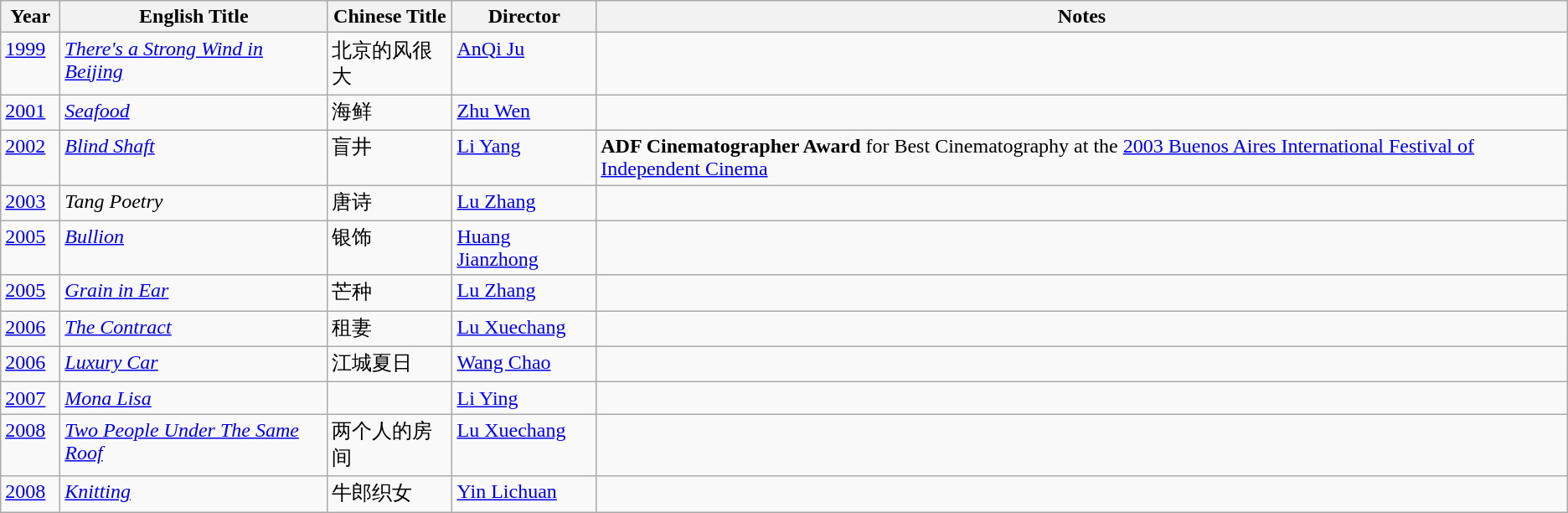<table class="wikitable">
<tr>
<th align="left" valign="top" width="40">Year</th>
<th align="left" valign="top">English Title</th>
<th align="left" valign="top">Chinese Title</th>
<th align="left" valign="top">Director</th>
<th align="left" valign="top">Notes</th>
</tr>
<tr>
<td align="left" valign="top"><a href='#'>1999</a></td>
<td align="left" valign="top"><em><a href='#'>There's a Strong Wind in Beijing</a></em></td>
<td align="left" valign="top">北京的风很大</td>
<td align="left" valign="top"><a href='#'>AnQi Ju</a></td>
<td align="left" valign="top"></td>
</tr>
<tr>
<td align="left" valign="top"><a href='#'>2001</a></td>
<td align="left" valign="top"><em><a href='#'>Seafood</a></em></td>
<td align="left" valign="top">海鲜</td>
<td align="left" valign="top"><a href='#'>Zhu Wen</a></td>
<td align="left" valign="top"></td>
</tr>
<tr>
<td align="left" valign="top"><a href='#'>2002</a></td>
<td align="left" valign="top"><em><a href='#'>Blind Shaft</a></em></td>
<td align="left" valign="top">盲井</td>
<td align="left" valign="top"><a href='#'>Li Yang</a></td>
<td align="left" valign="top"><strong>ADF Cinematographer Award</strong> for Best Cinematography at the <a href='#'>2003 Buenos Aires International Festival of Independent Cinema</a></td>
</tr>
<tr>
<td align="left" valign="top"><a href='#'>2003</a></td>
<td align="left" valign="top"><em>Tang Poetry</em></td>
<td align="left" valign="top">唐诗</td>
<td align="left" valign="top"><a href='#'>Lu Zhang</a></td>
<td align="left" valign="top"></td>
</tr>
<tr>
<td align="left" valign="top"><a href='#'>2005</a></td>
<td align="left" valign="top"><em><a href='#'>Bullion</a></em></td>
<td align="left" valign="top">银饰</td>
<td align="left" valign="top"><a href='#'>Huang Jianzhong</a></td>
<td align="left" valign="top"></td>
</tr>
<tr>
<td align="left" valign="top"><a href='#'>2005</a></td>
<td align="left" valign="top"><em><a href='#'>Grain in Ear</a></em></td>
<td align="left" valign="top">芒种</td>
<td align="left" valign="top"><a href='#'>Lu Zhang</a></td>
<td align="left" valign="top"></td>
</tr>
<tr>
<td align="left" valign="top"><a href='#'>2006</a></td>
<td align="left" valign="top"><em><a href='#'>The Contract</a></em></td>
<td align="left" valign="top">租妻</td>
<td align="left" valign="top"><a href='#'>Lu Xuechang</a></td>
<td align="left" valign="top"></td>
</tr>
<tr>
<td align="left" valign="top"><a href='#'>2006</a></td>
<td align="left" valign="top"><em><a href='#'>Luxury Car</a></em></td>
<td align="left" valign="top">江城夏日</td>
<td align="left" valign="top"><a href='#'>Wang Chao</a></td>
<td align="left" valign="top"></td>
</tr>
<tr>
<td align="left" valign="top"><a href='#'>2007</a></td>
<td align="left" valign="top"><em><a href='#'>Mona Lisa</a></em></td>
<td align="left" valign="top"></td>
<td align="left" valign="top"><a href='#'>Li Ying</a></td>
<td align="left" valign="top"></td>
</tr>
<tr>
<td align="left" valign="top"><a href='#'>2008</a></td>
<td align="left" valign="top"><em><a href='#'>Two People Under The Same Roof</a></em></td>
<td align="left" valign="top">两个人的房间</td>
<td align="left" valign="top"><a href='#'>Lu Xuechang</a></td>
<td align="left" valign="top"></td>
</tr>
<tr>
<td align="left" valign="top"><a href='#'>2008</a></td>
<td align="left" valign="top"><em><a href='#'>Knitting</a></em></td>
<td align="left" valign="top">牛郎织女</td>
<td align="left" valign="top"><a href='#'>Yin Lichuan</a></td>
<td align="left" valign="top"></td>
</tr>
</table>
